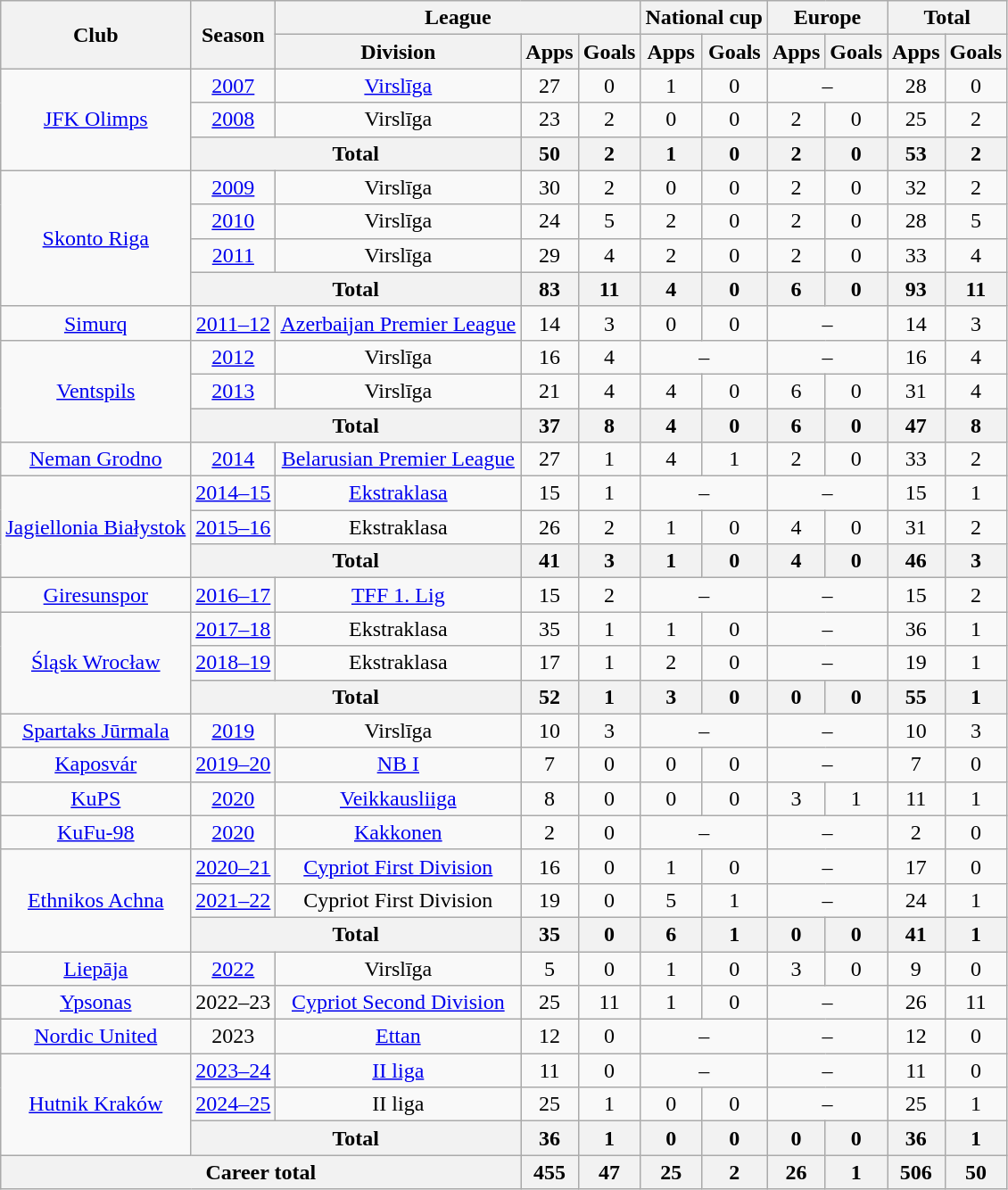<table class="wikitable" style="text-align:center">
<tr>
<th rowspan="2">Club</th>
<th rowspan="2">Season</th>
<th colspan="3">League</th>
<th colspan="2">National cup</th>
<th colspan="2">Europe</th>
<th colspan="2">Total</th>
</tr>
<tr>
<th>Division</th>
<th>Apps</th>
<th>Goals</th>
<th>Apps</th>
<th>Goals</th>
<th>Apps</th>
<th>Goals</th>
<th>Apps</th>
<th>Goals</th>
</tr>
<tr>
<td rowspan=3><a href='#'>JFK Olimps</a></td>
<td><a href='#'>2007</a></td>
<td><a href='#'>Virslīga</a></td>
<td>27</td>
<td>0</td>
<td>1</td>
<td>0</td>
<td colspan=2>–</td>
<td>28</td>
<td>0</td>
</tr>
<tr>
<td><a href='#'>2008</a></td>
<td>Virslīga</td>
<td>23</td>
<td>2</td>
<td>0</td>
<td>0</td>
<td>2</td>
<td>0</td>
<td>25</td>
<td>2</td>
</tr>
<tr>
<th colspan=2>Total</th>
<th>50</th>
<th>2</th>
<th>1</th>
<th>0</th>
<th>2</th>
<th>0</th>
<th>53</th>
<th>2</th>
</tr>
<tr>
<td rowspan=4><a href='#'>Skonto Riga</a></td>
<td><a href='#'>2009</a></td>
<td>Virslīga</td>
<td>30</td>
<td>2</td>
<td>0</td>
<td>0</td>
<td>2</td>
<td>0</td>
<td>32</td>
<td>2</td>
</tr>
<tr>
<td><a href='#'>2010</a></td>
<td>Virslīga</td>
<td>24</td>
<td>5</td>
<td>2</td>
<td>0</td>
<td>2</td>
<td>0</td>
<td>28</td>
<td>5</td>
</tr>
<tr>
<td><a href='#'>2011</a></td>
<td>Virslīga</td>
<td>29</td>
<td>4</td>
<td>2</td>
<td>0</td>
<td>2</td>
<td>0</td>
<td>33</td>
<td>4</td>
</tr>
<tr>
<th colspan=2>Total</th>
<th>83</th>
<th>11</th>
<th>4</th>
<th>0</th>
<th>6</th>
<th>0</th>
<th>93</th>
<th>11</th>
</tr>
<tr>
<td><a href='#'>Simurq</a></td>
<td><a href='#'>2011–12</a></td>
<td><a href='#'>Azerbaijan Premier League</a></td>
<td>14</td>
<td>3</td>
<td>0</td>
<td>0</td>
<td colspan=2>–</td>
<td>14</td>
<td>3</td>
</tr>
<tr>
<td rowspan=3><a href='#'>Ventspils</a></td>
<td><a href='#'>2012</a></td>
<td>Virslīga</td>
<td>16</td>
<td>4</td>
<td colspan=2>–</td>
<td colspan=2>–</td>
<td>16</td>
<td>4</td>
</tr>
<tr>
<td><a href='#'>2013</a></td>
<td>Virslīga</td>
<td>21</td>
<td>4</td>
<td>4</td>
<td>0</td>
<td>6</td>
<td>0</td>
<td>31</td>
<td>4</td>
</tr>
<tr>
<th colspan=2>Total</th>
<th>37</th>
<th>8</th>
<th>4</th>
<th>0</th>
<th>6</th>
<th>0</th>
<th>47</th>
<th>8</th>
</tr>
<tr>
<td><a href='#'>Neman Grodno</a></td>
<td><a href='#'>2014</a></td>
<td><a href='#'>Belarusian Premier League</a></td>
<td>27</td>
<td>1</td>
<td>4</td>
<td>1</td>
<td>2</td>
<td>0</td>
<td>33</td>
<td>2</td>
</tr>
<tr>
<td rowspan=3><a href='#'>Jagiellonia Białystok</a></td>
<td><a href='#'>2014–15</a></td>
<td><a href='#'>Ekstraklasa</a></td>
<td>15</td>
<td>1</td>
<td colspan=2>–</td>
<td colspan=2>–</td>
<td>15</td>
<td>1</td>
</tr>
<tr>
<td><a href='#'>2015–16</a></td>
<td>Ekstraklasa</td>
<td>26</td>
<td>2</td>
<td>1</td>
<td>0</td>
<td>4</td>
<td>0</td>
<td>31</td>
<td>2</td>
</tr>
<tr>
<th colspan=2>Total</th>
<th>41</th>
<th>3</th>
<th>1</th>
<th>0</th>
<th>4</th>
<th>0</th>
<th>46</th>
<th>3</th>
</tr>
<tr>
<td><a href='#'>Giresunspor</a></td>
<td><a href='#'>2016–17</a></td>
<td><a href='#'>TFF 1. Lig</a></td>
<td>15</td>
<td>2</td>
<td colspan=2>–</td>
<td colspan=2>–</td>
<td>15</td>
<td>2</td>
</tr>
<tr>
<td rowspan=3><a href='#'>Śląsk Wrocław</a></td>
<td><a href='#'>2017–18</a></td>
<td>Ekstraklasa</td>
<td>35</td>
<td>1</td>
<td>1</td>
<td>0</td>
<td colspan=2>–</td>
<td>36</td>
<td>1</td>
</tr>
<tr>
<td><a href='#'>2018–19</a></td>
<td>Ekstraklasa</td>
<td>17</td>
<td>1</td>
<td>2</td>
<td>0</td>
<td colspan=2>–</td>
<td>19</td>
<td>1</td>
</tr>
<tr>
<th colspan=2>Total</th>
<th>52</th>
<th>1</th>
<th>3</th>
<th>0</th>
<th>0</th>
<th>0</th>
<th>55</th>
<th>1</th>
</tr>
<tr>
<td><a href='#'>Spartaks Jūrmala</a></td>
<td><a href='#'>2019</a></td>
<td>Virslīga</td>
<td>10</td>
<td>3</td>
<td colspan=2>–</td>
<td colspan=2>–</td>
<td>10</td>
<td>3</td>
</tr>
<tr>
<td><a href='#'>Kaposvár</a></td>
<td><a href='#'>2019–20</a></td>
<td><a href='#'>NB I</a></td>
<td>7</td>
<td>0</td>
<td>0</td>
<td>0</td>
<td colspan=2>–</td>
<td>7</td>
<td>0</td>
</tr>
<tr>
<td><a href='#'>KuPS</a></td>
<td><a href='#'>2020</a></td>
<td><a href='#'>Veikkausliiga</a></td>
<td>8</td>
<td>0</td>
<td>0</td>
<td>0</td>
<td>3</td>
<td>1</td>
<td>11</td>
<td>1</td>
</tr>
<tr>
<td><a href='#'>KuFu-98</a></td>
<td><a href='#'>2020</a></td>
<td><a href='#'>Kakkonen</a></td>
<td>2</td>
<td>0</td>
<td colspan=2>–</td>
<td colspan=2>–</td>
<td>2</td>
<td>0</td>
</tr>
<tr>
<td rowspan=3><a href='#'>Ethnikos Achna</a></td>
<td><a href='#'>2020–21</a></td>
<td><a href='#'>Cypriot First Division</a></td>
<td>16</td>
<td>0</td>
<td>1</td>
<td>0</td>
<td colspan=2>–</td>
<td>17</td>
<td>0</td>
</tr>
<tr>
<td><a href='#'>2021–22</a></td>
<td>Cypriot First Division</td>
<td>19</td>
<td>0</td>
<td>5</td>
<td>1</td>
<td colspan=2>–</td>
<td>24</td>
<td>1</td>
</tr>
<tr>
<th colspan=2>Total</th>
<th>35</th>
<th>0</th>
<th>6</th>
<th>1</th>
<th>0</th>
<th>0</th>
<th>41</th>
<th>1</th>
</tr>
<tr>
<td><a href='#'>Liepāja</a></td>
<td><a href='#'>2022</a></td>
<td>Virslīga</td>
<td>5</td>
<td>0</td>
<td>1</td>
<td>0</td>
<td>3</td>
<td>0</td>
<td>9</td>
<td>0</td>
</tr>
<tr>
<td><a href='#'>Ypsonas</a></td>
<td>2022–23</td>
<td><a href='#'>Cypriot Second Division</a></td>
<td>25</td>
<td>11</td>
<td>1</td>
<td>0</td>
<td colspan=2>–</td>
<td>26</td>
<td>11</td>
</tr>
<tr>
<td><a href='#'>Nordic United</a></td>
<td>2023</td>
<td><a href='#'>Ettan</a></td>
<td>12</td>
<td>0</td>
<td colspan=2>–</td>
<td colspan=2>–</td>
<td>12</td>
<td>0</td>
</tr>
<tr>
<td rowspan=3><a href='#'>Hutnik Kraków</a></td>
<td><a href='#'>2023–24</a></td>
<td><a href='#'>II liga</a></td>
<td>11</td>
<td>0</td>
<td colspan=2>–</td>
<td colspan=2>–</td>
<td>11</td>
<td>0</td>
</tr>
<tr>
<td><a href='#'>2024–25</a></td>
<td>II liga</td>
<td>25</td>
<td>1</td>
<td>0</td>
<td>0</td>
<td colspan=2>–</td>
<td>25</td>
<td>1</td>
</tr>
<tr>
<th colspan=2>Total</th>
<th>36</th>
<th>1</th>
<th>0</th>
<th>0</th>
<th>0</th>
<th>0</th>
<th>36</th>
<th>1</th>
</tr>
<tr>
<th colspan="3">Career total</th>
<th>455</th>
<th>47</th>
<th>25</th>
<th>2</th>
<th>26</th>
<th>1</th>
<th>506</th>
<th>50</th>
</tr>
</table>
